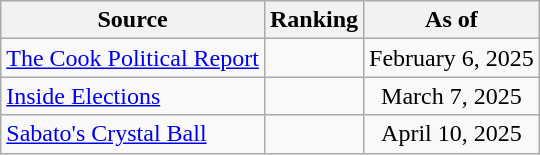<table class="wikitable" style="text-align:center">
<tr>
<th>Source</th>
<th>Ranking</th>
<th>As of</th>
</tr>
<tr>
<td align=left><a href='#'>The Cook Political Report</a></td>
<td></td>
<td>February 6, 2025</td>
</tr>
<tr>
<td align=left><a href='#'>Inside Elections</a></td>
<td></td>
<td>March 7, 2025</td>
</tr>
<tr>
<td align=left><a href='#'>Sabato's Crystal Ball</a></td>
<td></td>
<td>April 10, 2025</td>
</tr>
</table>
